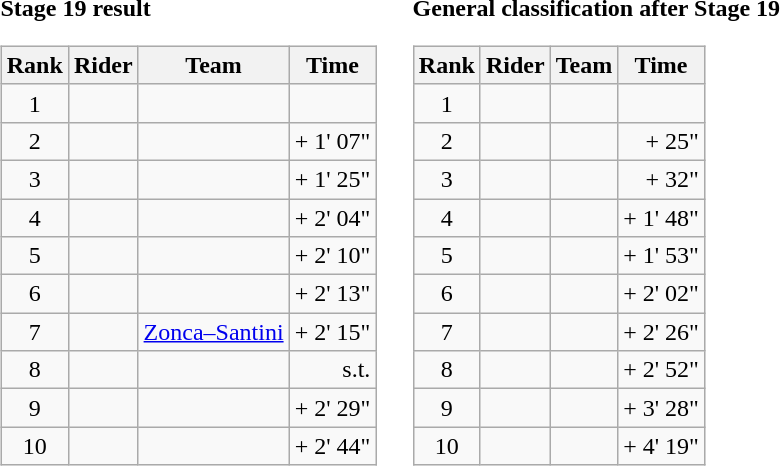<table>
<tr>
<td><strong>Stage 19 result</strong><br><table class="wikitable">
<tr>
<th scope="col">Rank</th>
<th scope="col">Rider</th>
<th scope="col">Team</th>
<th scope="col">Time</th>
</tr>
<tr>
<td style="text-align:center;">1</td>
<td></td>
<td></td>
<td style="text-align:right;"></td>
</tr>
<tr>
<td style="text-align:center;">2</td>
<td></td>
<td></td>
<td style="text-align:right;">+ 1' 07"</td>
</tr>
<tr>
<td style="text-align:center;">3</td>
<td></td>
<td></td>
<td style="text-align:right;">+ 1' 25"</td>
</tr>
<tr>
<td style="text-align:center;">4</td>
<td></td>
<td></td>
<td style="text-align:right;">+ 2' 04"</td>
</tr>
<tr>
<td style="text-align:center;">5</td>
<td></td>
<td></td>
<td style="text-align:right;">+ 2' 10"</td>
</tr>
<tr>
<td style="text-align:center;">6</td>
<td></td>
<td></td>
<td style="text-align:right;">+ 2' 13"</td>
</tr>
<tr>
<td style="text-align:center;">7</td>
<td></td>
<td><a href='#'>Zonca–Santini</a></td>
<td style="text-align:right;">+ 2' 15"</td>
</tr>
<tr>
<td style="text-align:center;">8</td>
<td></td>
<td></td>
<td style="text-align:right;">s.t.</td>
</tr>
<tr>
<td style="text-align:center;">9</td>
<td></td>
<td></td>
<td style="text-align:right;">+ 2' 29"</td>
</tr>
<tr>
<td style="text-align:center;">10</td>
<td></td>
<td></td>
<td style="text-align:right;">+ 2' 44"</td>
</tr>
</table>
</td>
<td></td>
<td><strong>General classification after Stage 19</strong><br><table class="wikitable">
<tr>
<th scope="col">Rank</th>
<th scope="col">Rider</th>
<th scope="col">Team</th>
<th scope="col">Time</th>
</tr>
<tr>
<td style="text-align:center;">1</td>
<td></td>
<td></td>
<td style="text-align:right;"></td>
</tr>
<tr>
<td style="text-align:center;">2</td>
<td></td>
<td></td>
<td style="text-align:right;">+ 25"</td>
</tr>
<tr>
<td style="text-align:center;">3</td>
<td></td>
<td></td>
<td style="text-align:right;">+ 32"</td>
</tr>
<tr>
<td style="text-align:center;">4</td>
<td></td>
<td></td>
<td style="text-align:right;">+ 1' 48"</td>
</tr>
<tr>
<td style="text-align:center;">5</td>
<td></td>
<td></td>
<td style="text-align:right;">+ 1' 53"</td>
</tr>
<tr>
<td style="text-align:center;">6</td>
<td></td>
<td></td>
<td style="text-align:right;">+ 2' 02"</td>
</tr>
<tr>
<td style="text-align:center;">7</td>
<td></td>
<td></td>
<td style="text-align:right;">+ 2' 26"</td>
</tr>
<tr>
<td style="text-align:center;">8</td>
<td></td>
<td></td>
<td style="text-align:right;">+ 2' 52"</td>
</tr>
<tr>
<td style="text-align:center;">9</td>
<td></td>
<td></td>
<td style="text-align:right;">+ 3' 28"</td>
</tr>
<tr>
<td style="text-align:center;">10</td>
<td></td>
<td></td>
<td style="text-align:right;">+ 4' 19"</td>
</tr>
</table>
</td>
</tr>
</table>
